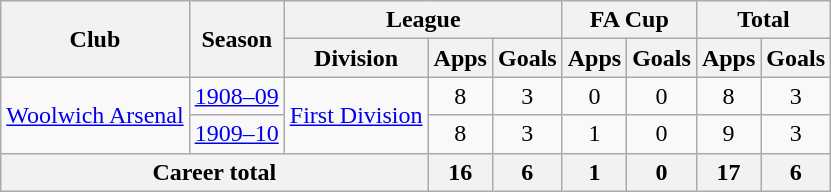<table class="wikitable" style="text-align: center;">
<tr>
<th rowspan="2">Club</th>
<th rowspan="2">Season</th>
<th colspan="3">League</th>
<th colspan="2">FA Cup</th>
<th colspan="2">Total</th>
</tr>
<tr>
<th>Division</th>
<th>Apps</th>
<th>Goals</th>
<th>Apps</th>
<th>Goals</th>
<th>Apps</th>
<th>Goals</th>
</tr>
<tr>
<td rowspan="2"><a href='#'>Woolwich Arsenal</a></td>
<td><a href='#'>1908–09</a></td>
<td rowspan="2"><a href='#'>First Division</a></td>
<td>8</td>
<td>3</td>
<td>0</td>
<td>0</td>
<td>8</td>
<td>3</td>
</tr>
<tr>
<td><a href='#'>1909–10</a></td>
<td>8</td>
<td>3</td>
<td>1</td>
<td>0</td>
<td>9</td>
<td>3</td>
</tr>
<tr>
<th colspan="3">Career total</th>
<th>16</th>
<th>6</th>
<th>1</th>
<th>0</th>
<th>17</th>
<th>6</th>
</tr>
</table>
